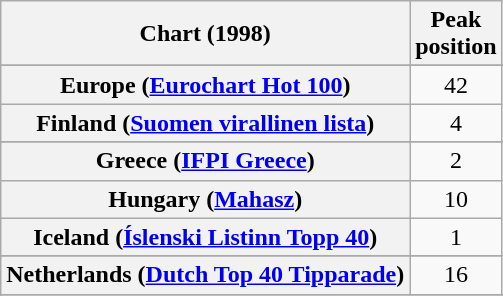<table class="wikitable sortable plainrowheaders" style="text-align:center">
<tr>
<th scope="col">Chart (1998)</th>
<th scope="col">Peak<br>position</th>
</tr>
<tr>
</tr>
<tr>
</tr>
<tr>
</tr>
<tr>
<th scope="row">Europe (<a href='#'>Eurochart Hot 100</a>)</th>
<td>42</td>
</tr>
<tr>
<th scope="row">Finland (<a href='#'>Suomen virallinen lista</a>)</th>
<td>4</td>
</tr>
<tr>
</tr>
<tr>
<th scope="row">Greece (<a href='#'>IFPI Greece</a>)</th>
<td>2</td>
</tr>
<tr>
<th scope="row">Hungary (<a href='#'>Mahasz</a>)</th>
<td>10</td>
</tr>
<tr>
<th scope="row">Iceland (<a href='#'>Íslenski Listinn Topp 40</a>)</th>
<td>1</td>
</tr>
<tr>
</tr>
<tr>
<th scope="row">Netherlands (<a href='#'>Dutch Top 40 Tipparade</a>)</th>
<td>16</td>
</tr>
<tr>
</tr>
<tr>
</tr>
<tr>
</tr>
<tr>
</tr>
<tr>
</tr>
<tr>
</tr>
<tr>
</tr>
<tr>
</tr>
<tr>
</tr>
</table>
